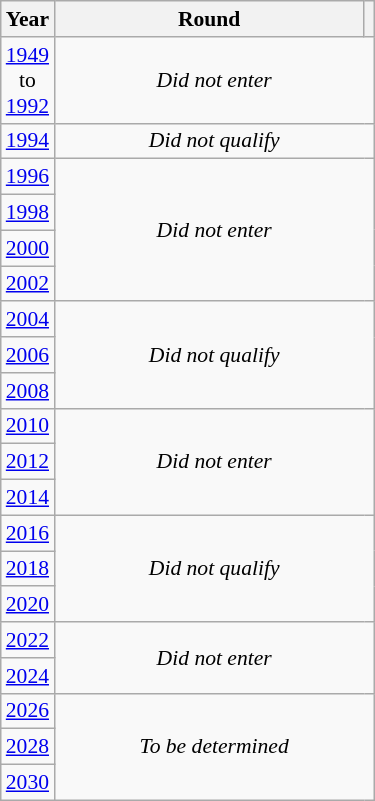<table class="wikitable" style="text-align: center; font-size:90%">
<tr>
<th>Year</th>
<th style="width:200px">Round</th>
<th></th>
</tr>
<tr>
<td><a href='#'>1949</a><br>to<br><a href='#'>1992</a></td>
<td colspan="2"><em>Did not enter</em></td>
</tr>
<tr>
<td><a href='#'>1994</a></td>
<td colspan="2"><em>Did not qualify</em></td>
</tr>
<tr>
<td><a href='#'>1996</a></td>
<td colspan="2" rowspan="4"><em>Did not enter</em></td>
</tr>
<tr>
<td><a href='#'>1998</a></td>
</tr>
<tr>
<td><a href='#'>2000</a></td>
</tr>
<tr>
<td><a href='#'>2002</a></td>
</tr>
<tr>
<td><a href='#'>2004</a></td>
<td colspan="2" rowspan="3"><em>Did not qualify</em></td>
</tr>
<tr>
<td><a href='#'>2006</a></td>
</tr>
<tr>
<td><a href='#'>2008</a></td>
</tr>
<tr>
<td><a href='#'>2010</a></td>
<td colspan="2" rowspan="3"><em>Did not enter</em></td>
</tr>
<tr>
<td><a href='#'>2012</a></td>
</tr>
<tr>
<td><a href='#'>2014</a></td>
</tr>
<tr>
<td><a href='#'>2016</a></td>
<td colspan="2" rowspan="3"><em>Did not qualify</em></td>
</tr>
<tr>
<td><a href='#'>2018</a></td>
</tr>
<tr>
<td><a href='#'>2020</a></td>
</tr>
<tr>
<td><a href='#'>2022</a></td>
<td colspan="2" rowspan="2"><em>Did not enter</em></td>
</tr>
<tr>
<td><a href='#'>2024</a></td>
</tr>
<tr>
<td><a href='#'>2026</a></td>
<td colspan="2" rowspan="3"><em>To be determined</em></td>
</tr>
<tr>
<td><a href='#'>2028</a></td>
</tr>
<tr>
<td><a href='#'>2030</a></td>
</tr>
</table>
